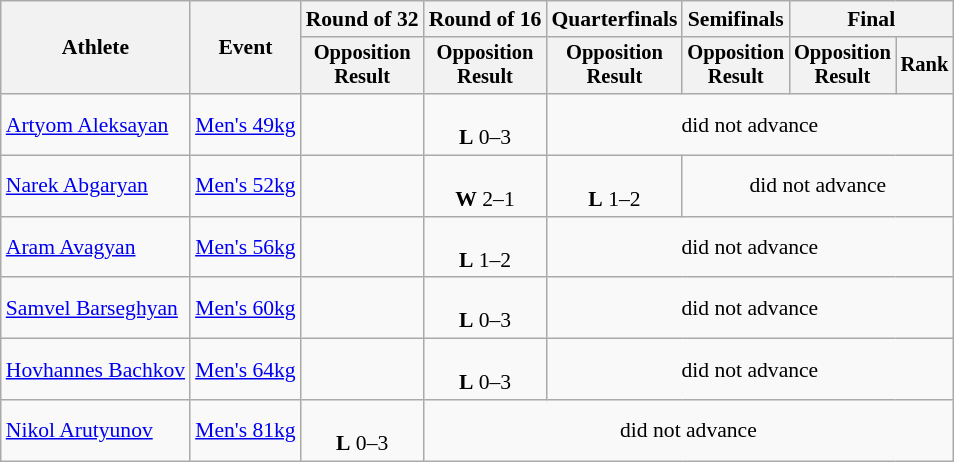<table class="wikitable" style="font-size:90%">
<tr>
<th rowspan="2">Athlete</th>
<th rowspan="2">Event</th>
<th>Round of 32</th>
<th>Round of 16</th>
<th>Quarterfinals</th>
<th>Semifinals</th>
<th colspan=2>Final</th>
</tr>
<tr style="font-size:95%">
<th>Opposition<br>Result</th>
<th>Opposition<br>Result</th>
<th>Opposition<br>Result</th>
<th>Opposition<br>Result</th>
<th>Opposition<br>Result</th>
<th>Rank</th>
</tr>
<tr align=center>
<td align=left><a href='#'>Artyom Aleksayan</a></td>
<td align=left><a href='#'>Men's 49kg</a></td>
<td></td>
<td><br><strong>L</strong> 0–3</td>
<td colspan=4>did not advance</td>
</tr>
<tr align=center>
<td align=left><a href='#'>Narek Abgaryan</a></td>
<td align=left><a href='#'>Men's 52kg</a></td>
<td></td>
<td><br><strong>W</strong> 2–1</td>
<td><br><strong>L</strong> 1–2</td>
<td colspan=3>did not advance</td>
</tr>
<tr align=center>
<td align=left><a href='#'>Aram Avagyan</a></td>
<td align=left><a href='#'>Men's 56kg</a></td>
<td></td>
<td><br><strong>L</strong> 1–2</td>
<td colspan=4>did not advance</td>
</tr>
<tr align=center>
<td align=left><a href='#'>Samvel Barseghyan</a></td>
<td align=left><a href='#'>Men's 60kg</a></td>
<td></td>
<td><br><strong>L</strong> 0–3</td>
<td colspan=4>did not advance</td>
</tr>
<tr align=center>
<td align=left><a href='#'>Hovhannes Bachkov</a></td>
<td align=left><a href='#'>Men's 64kg</a></td>
<td></td>
<td><br><strong>L</strong> 0–3</td>
<td colspan=4>did not advance</td>
</tr>
<tr align=center>
<td align=left><a href='#'>Nikol Arutyunov</a></td>
<td align=left><a href='#'>Men's 81kg</a></td>
<td><br><strong>L</strong> 0–3</td>
<td colspan=5>did not advance</td>
</tr>
</table>
